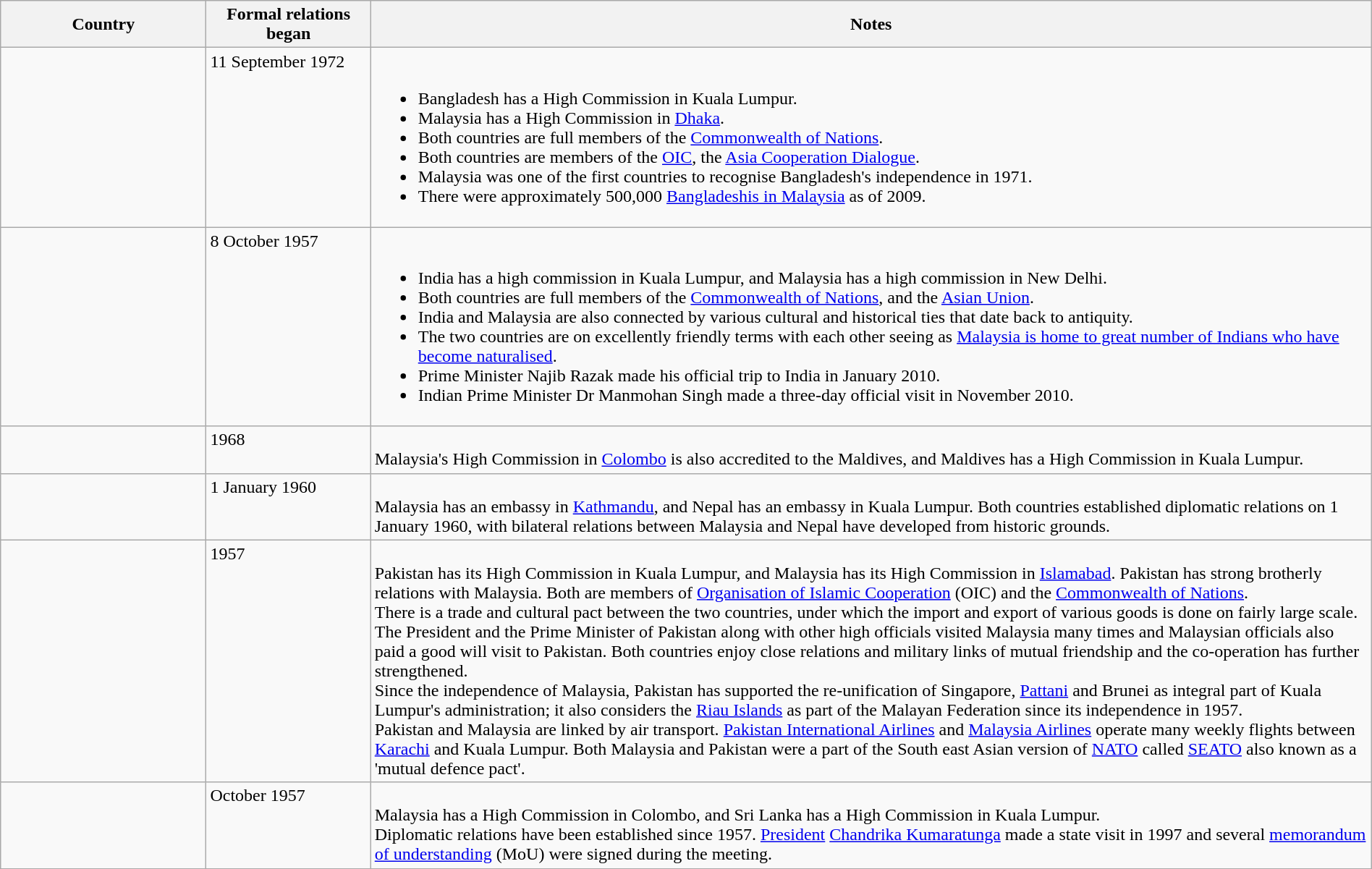<table class="wikitable sortable" style="width:100%; margin:auto;">
<tr>
<th style="width:15%;">Country</th>
<th style="width:12%;">Formal relations began</th>
<th>Notes</th>
</tr>
<tr valign="top">
<td></td>
<td>11 September 1972</td>
<td><br><ul><li>Bangladesh has a High Commission in Kuala Lumpur.</li><li>Malaysia has a High Commission in <a href='#'>Dhaka</a>.</li><li>Both countries are full members of the <a href='#'>Commonwealth of Nations</a>.</li><li>Both countries are members of the <a href='#'>OIC</a>, the <a href='#'>Asia Cooperation Dialogue</a>.</li><li>Malaysia was one of the first countries to recognise Bangladesh's independence in 1971.</li><li>There were approximately 500,000 <a href='#'>Bangladeshis in Malaysia</a> as of 2009.</li></ul></td>
</tr>
<tr valign="top">
<td></td>
<td>8 October 1957</td>
<td><br><ul><li>India has a high commission in Kuala Lumpur, and Malaysia has a high commission in New Delhi.</li><li>Both countries are full members of the <a href='#'>Commonwealth of Nations</a>, and the <a href='#'>Asian Union</a>.</li><li>India and Malaysia are also connected by various cultural and historical ties that date back to antiquity.</li><li>The two countries are on excellently friendly terms with each other seeing as <a href='#'>Malaysia is home to great number of Indians who have become naturalised</a>.</li><li>Prime Minister Najib Razak made his official trip to India in January 2010.</li><li>Indian Prime Minister Dr Manmohan Singh made a three-day official visit in November 2010.</li></ul></td>
</tr>
<tr valign="top">
<td></td>
<td>1968</td>
<td><br>Malaysia's High Commission in <a href='#'>Colombo</a> is also accredited to the Maldives, and Maldives has a High Commission in Kuala Lumpur.</td>
</tr>
<tr valign="top">
<td></td>
<td>1 January 1960</td>
<td><br>Malaysia has an embassy in <a href='#'>Kathmandu</a>, and Nepal has an embassy in Kuala Lumpur. Both countries established diplomatic relations on 1 January 1960, with bilateral relations between Malaysia and Nepal have developed from historic grounds.</td>
</tr>
<tr valign="top">
<td></td>
<td>1957</td>
<td><br>Pakistan has its High Commission in Kuala Lumpur, and Malaysia has its High Commission in <a href='#'>Islamabad</a>. Pakistan has strong brotherly relations with Malaysia. Both are members of <a href='#'>Organisation of Islamic Cooperation</a> (OIC) and the <a href='#'>Commonwealth of Nations</a>.<br>There is a trade and cultural pact between the two countries, under which the import and export of various goods is done on fairly large scale. The President and the Prime Minister of Pakistan along with other high officials visited Malaysia many times and Malaysian officials also paid a good will visit to Pakistan. Both countries enjoy close relations and military links of mutual friendship and the co-operation has further strengthened.<br>Since the independence of Malaysia, Pakistan has supported the re-unification of Singapore, <a href='#'>Pattani</a> and Brunei as integral part of Kuala Lumpur's administration; it also considers the <a href='#'>Riau Islands</a> as part of the Malayan Federation since its independence in 1957.<br>Pakistan and Malaysia are linked by air transport. <a href='#'>Pakistan International Airlines</a> and <a href='#'>Malaysia Airlines</a> operate many weekly flights between <a href='#'>Karachi</a> and Kuala Lumpur. Both Malaysia and Pakistan were a part of the South east Asian version of <a href='#'>NATO</a> called <a href='#'>SEATO</a> also known as a 'mutual defence pact'.</td>
</tr>
<tr valign="top">
<td></td>
<td>October 1957</td>
<td><br>Malaysia has a High Commission in Colombo, and Sri Lanka has a High Commission in Kuala Lumpur.<br>Diplomatic relations have been established since 1957. <a href='#'>President</a> <a href='#'>Chandrika Kumaratunga</a> made a state visit in 1997 and several <a href='#'>memorandum of understanding</a> (MoU) were signed during the meeting.</td>
</tr>
</table>
